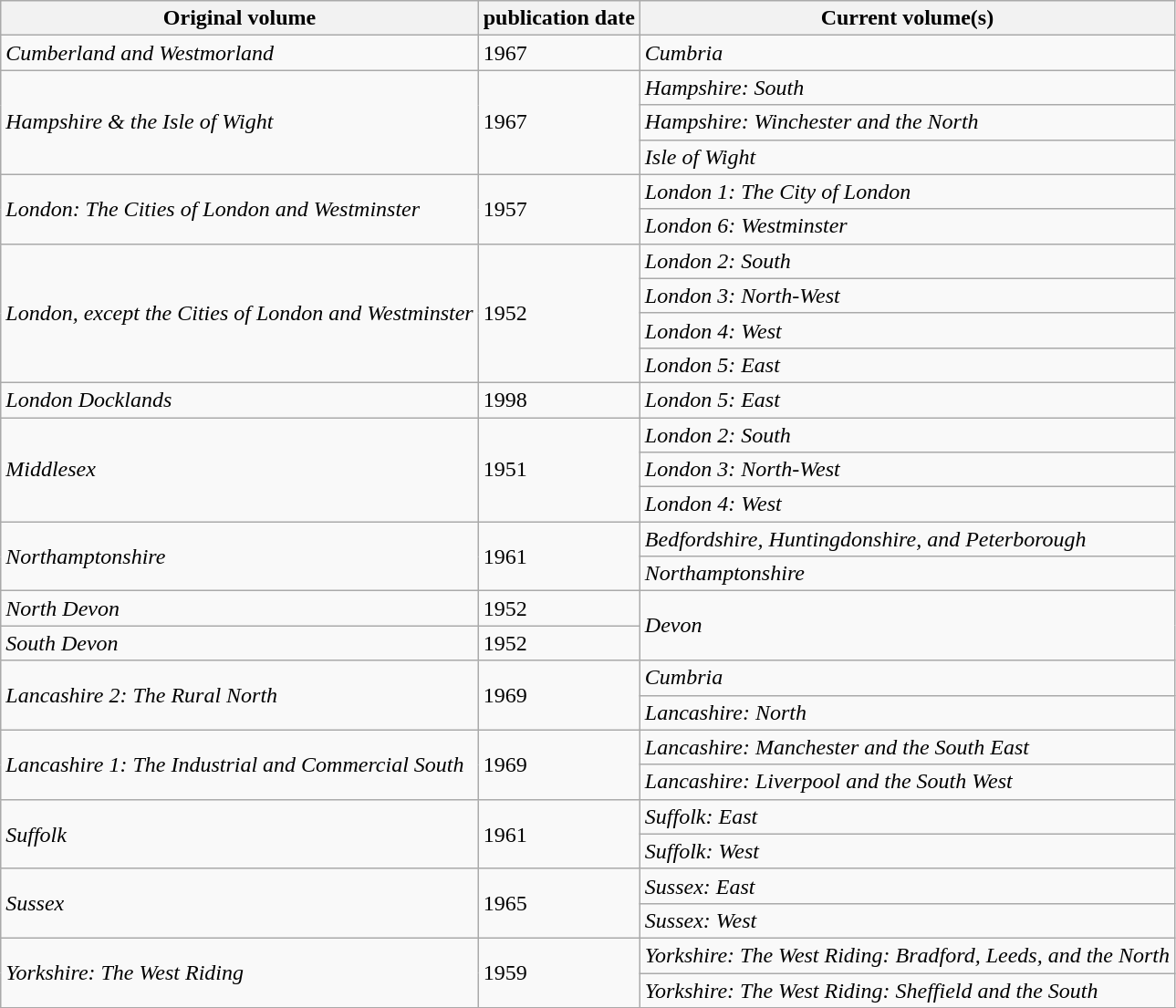<table class="wikitable">
<tr>
<th>Original volume</th>
<th>publication date</th>
<th>Current volume(s)</th>
</tr>
<tr>
<td><em>Cumberland and Westmorland</em></td>
<td>1967</td>
<td><em>Cumbria</em></td>
</tr>
<tr>
<td rowspan="3"><em>Hampshire & the Isle of Wight</em></td>
<td rowspan="3">1967</td>
<td><em>Hampshire: South</em></td>
</tr>
<tr>
<td><em>Hampshire: Winchester and the North</em></td>
</tr>
<tr>
<td><em>Isle of Wight</em></td>
</tr>
<tr>
<td rowspan="2"><em>London: The Cities of London and Westminster</em></td>
<td rowspan="2">1957</td>
<td><em>London 1: The City of London</em></td>
</tr>
<tr>
<td><em>London 6: Westminster</em></td>
</tr>
<tr>
<td rowspan="4"><em>London, except the Cities of London and Westminster</em></td>
<td rowspan="4">1952</td>
<td><em>London 2: South</em></td>
</tr>
<tr>
<td><em>London 3: North-West</em></td>
</tr>
<tr>
<td><em>London 4: West</em></td>
</tr>
<tr>
<td><em>London 5: East</em></td>
</tr>
<tr>
<td><em>London Docklands</em></td>
<td>1998</td>
<td><em>London 5: East</em></td>
</tr>
<tr>
<td rowspan="3"><em>Middlesex</em></td>
<td rowspan="3">1951</td>
<td><em>London 2: South</em></td>
</tr>
<tr>
<td><em>London 3: North-West</em></td>
</tr>
<tr>
<td><em>London 4: West</em></td>
</tr>
<tr>
<td rowspan="2"><em>Northamptonshire</em></td>
<td rowspan="2">1961</td>
<td><em>Bedfordshire, Huntingdonshire, and Peterborough</em></td>
</tr>
<tr>
<td><em>Northamptonshire</em></td>
</tr>
<tr>
<td><em>North Devon</em></td>
<td>1952</td>
<td rowspan="2"><em>Devon</em></td>
</tr>
<tr>
<td><em>South Devon</em></td>
<td>1952</td>
</tr>
<tr>
<td rowspan="2"><em>Lancashire 2: The Rural North</em></td>
<td rowspan="2">1969</td>
<td><em>Cumbria</em></td>
</tr>
<tr>
<td><em>Lancashire: North</em></td>
</tr>
<tr>
<td rowspan="2"><em>Lancashire 1: The Industrial and Commercial South</em></td>
<td rowspan="2">1969</td>
<td><em>Lancashire: Manchester and the South East</em></td>
</tr>
<tr>
<td><em>Lancashire: Liverpool and the South West</em></td>
</tr>
<tr>
<td rowspan="2"><em>Suffolk</em></td>
<td rowspan="2">1961</td>
<td><em>Suffolk: East</em></td>
</tr>
<tr>
<td><em>Suffolk: West</em></td>
</tr>
<tr>
<td rowspan="2"><em>Sussex</em></td>
<td rowspan="2">1965</td>
<td><em>Sussex: East</em></td>
</tr>
<tr>
<td><em>Sussex: West</em></td>
</tr>
<tr>
<td rowspan="2"><em>Yorkshire: The West Riding</em></td>
<td rowspan="2">1959</td>
<td><em>Yorkshire: The West Riding: Bradford, Leeds, and the North</em></td>
</tr>
<tr>
<td><em>Yorkshire: The West Riding: Sheffield and the South</em></td>
</tr>
</table>
